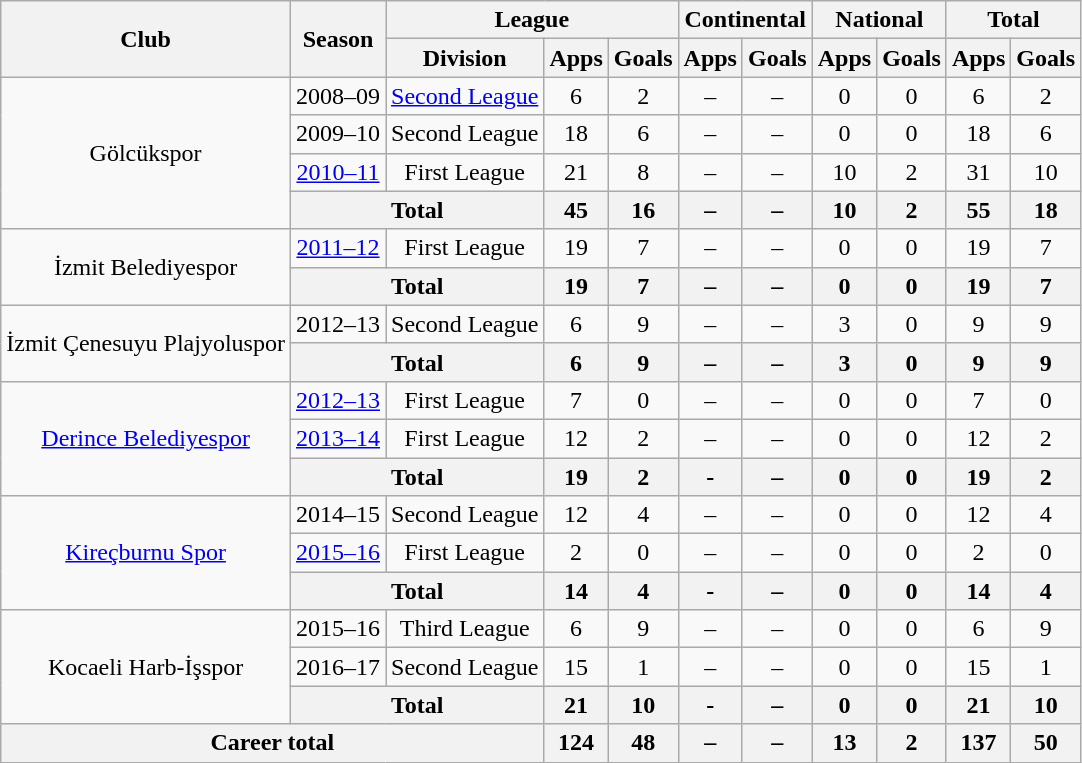<table class="wikitable" style="text-align: center;">
<tr>
<th rowspan="2">Club</th>
<th rowspan="2">Season</th>
<th colspan="3">League</th>
<th colspan="2">Continental</th>
<th colspan="2">National</th>
<th colspan="2">Total</th>
</tr>
<tr>
<th>Division</th>
<th>Apps</th>
<th>Goals</th>
<th>Apps</th>
<th>Goals</th>
<th>Apps</th>
<th>Goals</th>
<th>Apps</th>
<th>Goals</th>
</tr>
<tr>
<td rowspan=4>Gölcükspor</td>
<td>2008–09</td>
<td><a href='#'>Second League</a></td>
<td>6</td>
<td>2</td>
<td>–</td>
<td>–</td>
<td>0</td>
<td>0</td>
<td>6</td>
<td>2</td>
</tr>
<tr>
<td>2009–10</td>
<td>Second League</td>
<td>18</td>
<td>6</td>
<td>–</td>
<td>–</td>
<td>0</td>
<td>0</td>
<td>18</td>
<td>6</td>
</tr>
<tr>
<td><a href='#'>2010–11</a></td>
<td>First League</td>
<td>21</td>
<td>8</td>
<td>–</td>
<td>–</td>
<td>10</td>
<td>2</td>
<td>31</td>
<td>10</td>
</tr>
<tr>
<th colspan=2>Total</th>
<th>45</th>
<th>16</th>
<th>–</th>
<th>–</th>
<th>10</th>
<th>2</th>
<th>55</th>
<th>18</th>
</tr>
<tr>
<td rowspan=2>İzmit Belediyespor</td>
<td><a href='#'>2011–12</a></td>
<td>First League</td>
<td>19</td>
<td>7</td>
<td>–</td>
<td>–</td>
<td>0</td>
<td>0</td>
<td>19</td>
<td>7</td>
</tr>
<tr>
<th colspan=2>Total</th>
<th>19</th>
<th>7</th>
<th>–</th>
<th>–</th>
<th>0</th>
<th>0</th>
<th>19</th>
<th>7</th>
</tr>
<tr>
<td rowspan=2>İzmit Çenesuyu Plajyoluspor</td>
<td>2012–13</td>
<td>Second League</td>
<td>6</td>
<td>9</td>
<td>–</td>
<td>–</td>
<td>3</td>
<td>0</td>
<td>9</td>
<td>9</td>
</tr>
<tr>
<th colspan=2>Total</th>
<th>6</th>
<th>9</th>
<th>–</th>
<th>–</th>
<th>3</th>
<th>0</th>
<th>9</th>
<th>9</th>
</tr>
<tr>
<td rowspan=3><a href='#'>Derince Belediyespor</a></td>
<td><a href='#'>2012–13</a></td>
<td>First League</td>
<td>7</td>
<td>0</td>
<td>–</td>
<td>–</td>
<td>0</td>
<td>0</td>
<td>7</td>
<td>0</td>
</tr>
<tr>
<td><a href='#'>2013–14</a></td>
<td>First League</td>
<td>12</td>
<td>2</td>
<td>–</td>
<td>–</td>
<td>0</td>
<td>0</td>
<td>12</td>
<td>2</td>
</tr>
<tr>
<th colspan=2>Total</th>
<th>19</th>
<th>2</th>
<th>-</th>
<th>–</th>
<th>0</th>
<th>0</th>
<th>19</th>
<th>2</th>
</tr>
<tr>
<td rowspan=3><a href='#'>Kireçburnu Spor</a></td>
<td>2014–15</td>
<td>Second League</td>
<td>12</td>
<td>4</td>
<td>–</td>
<td>–</td>
<td>0</td>
<td>0</td>
<td>12</td>
<td>4</td>
</tr>
<tr>
<td><a href='#'>2015–16</a></td>
<td>First League</td>
<td>2</td>
<td>0</td>
<td>–</td>
<td>–</td>
<td>0</td>
<td>0</td>
<td>2</td>
<td>0</td>
</tr>
<tr>
<th colspan=2>Total</th>
<th>14</th>
<th>4</th>
<th>-</th>
<th>–</th>
<th>0</th>
<th>0</th>
<th>14</th>
<th>4</th>
</tr>
<tr>
<td rowspan=3>Kocaeli Harb-İşspor</td>
<td>2015–16</td>
<td>Third League</td>
<td>6</td>
<td>9</td>
<td>–</td>
<td>–</td>
<td>0</td>
<td>0</td>
<td>6</td>
<td>9</td>
</tr>
<tr>
<td>2016–17</td>
<td>Second League</td>
<td>15</td>
<td>1</td>
<td>–</td>
<td>–</td>
<td>0</td>
<td>0</td>
<td>15</td>
<td>1</td>
</tr>
<tr>
<th colspan=2>Total</th>
<th>21</th>
<th>10</th>
<th>-</th>
<th>–</th>
<th>0</th>
<th>0</th>
<th>21</th>
<th>10</th>
</tr>
<tr>
<th colspan=3>Career total</th>
<th>124</th>
<th>48</th>
<th>–</th>
<th>–</th>
<th>13</th>
<th>2</th>
<th>137</th>
<th>50</th>
</tr>
</table>
